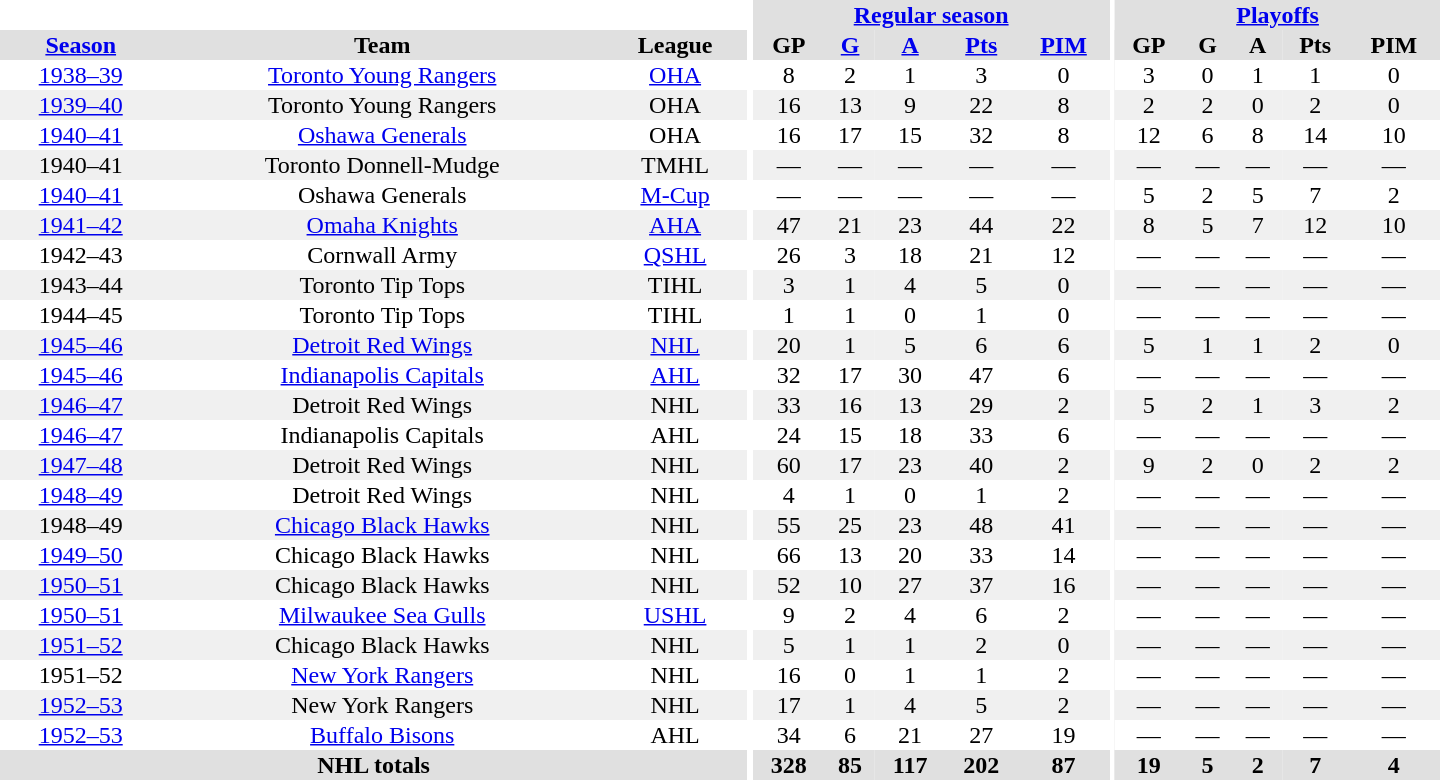<table border="0" cellpadding="1" cellspacing="0" style="text-align:center; width:60em">
<tr bgcolor="#e0e0e0">
<th colspan="3" bgcolor="#ffffff"></th>
<th rowspan="100" bgcolor="#ffffff"></th>
<th colspan="5"><a href='#'>Regular season</a></th>
<th rowspan="100" bgcolor="#ffffff"></th>
<th colspan="5"><a href='#'>Playoffs</a></th>
</tr>
<tr bgcolor="#e0e0e0">
<th><a href='#'>Season</a></th>
<th>Team</th>
<th>League</th>
<th>GP</th>
<th><a href='#'>G</a></th>
<th><a href='#'>A</a></th>
<th><a href='#'>Pts</a></th>
<th><a href='#'>PIM</a></th>
<th>GP</th>
<th>G</th>
<th>A</th>
<th>Pts</th>
<th>PIM</th>
</tr>
<tr>
<td><a href='#'>1938–39</a></td>
<td><a href='#'>Toronto Young Rangers</a></td>
<td><a href='#'>OHA</a></td>
<td>8</td>
<td>2</td>
<td>1</td>
<td>3</td>
<td>0</td>
<td>3</td>
<td>0</td>
<td>1</td>
<td>1</td>
<td>0</td>
</tr>
<tr bgcolor="#f0f0f0">
<td><a href='#'>1939–40</a></td>
<td>Toronto Young Rangers</td>
<td>OHA</td>
<td>16</td>
<td>13</td>
<td>9</td>
<td>22</td>
<td>8</td>
<td>2</td>
<td>2</td>
<td>0</td>
<td>2</td>
<td>0</td>
</tr>
<tr>
<td><a href='#'>1940–41</a></td>
<td><a href='#'>Oshawa Generals</a></td>
<td>OHA</td>
<td>16</td>
<td>17</td>
<td>15</td>
<td>32</td>
<td>8</td>
<td>12</td>
<td>6</td>
<td>8</td>
<td>14</td>
<td>10</td>
</tr>
<tr bgcolor="#f0f0f0">
<td>1940–41</td>
<td>Toronto Donnell-Mudge</td>
<td>TMHL</td>
<td>—</td>
<td>—</td>
<td>—</td>
<td>—</td>
<td>—</td>
<td>—</td>
<td>—</td>
<td>—</td>
<td>—</td>
<td>—</td>
</tr>
<tr>
<td><a href='#'>1940–41</a></td>
<td>Oshawa Generals</td>
<td><a href='#'>M-Cup</a></td>
<td>—</td>
<td>—</td>
<td>—</td>
<td>—</td>
<td>—</td>
<td>5</td>
<td>2</td>
<td>5</td>
<td>7</td>
<td>2</td>
</tr>
<tr bgcolor="#f0f0f0">
<td><a href='#'>1941–42</a></td>
<td><a href='#'>Omaha Knights</a></td>
<td><a href='#'>AHA</a></td>
<td>47</td>
<td>21</td>
<td>23</td>
<td>44</td>
<td>22</td>
<td>8</td>
<td>5</td>
<td>7</td>
<td>12</td>
<td>10</td>
</tr>
<tr>
<td>1942–43</td>
<td>Cornwall Army</td>
<td><a href='#'>QSHL</a></td>
<td>26</td>
<td>3</td>
<td>18</td>
<td>21</td>
<td>12</td>
<td>—</td>
<td>—</td>
<td>—</td>
<td>—</td>
<td>—</td>
</tr>
<tr bgcolor="#f0f0f0">
<td>1943–44</td>
<td>Toronto Tip Tops</td>
<td>TIHL</td>
<td>3</td>
<td>1</td>
<td>4</td>
<td>5</td>
<td>0</td>
<td>—</td>
<td>—</td>
<td>—</td>
<td>—</td>
<td>—</td>
</tr>
<tr>
<td>1944–45</td>
<td>Toronto Tip Tops</td>
<td>TIHL</td>
<td>1</td>
<td>1</td>
<td>0</td>
<td>1</td>
<td>0</td>
<td>—</td>
<td>—</td>
<td>—</td>
<td>—</td>
<td>—</td>
</tr>
<tr bgcolor="#f0f0f0">
<td><a href='#'>1945–46</a></td>
<td><a href='#'>Detroit Red Wings</a></td>
<td><a href='#'>NHL</a></td>
<td>20</td>
<td>1</td>
<td>5</td>
<td>6</td>
<td>6</td>
<td>5</td>
<td>1</td>
<td>1</td>
<td>2</td>
<td>0</td>
</tr>
<tr>
<td><a href='#'>1945–46</a></td>
<td><a href='#'>Indianapolis Capitals</a></td>
<td><a href='#'>AHL</a></td>
<td>32</td>
<td>17</td>
<td>30</td>
<td>47</td>
<td>6</td>
<td>—</td>
<td>—</td>
<td>—</td>
<td>—</td>
<td>—</td>
</tr>
<tr bgcolor="#f0f0f0">
<td><a href='#'>1946–47</a></td>
<td>Detroit Red Wings</td>
<td>NHL</td>
<td>33</td>
<td>16</td>
<td>13</td>
<td>29</td>
<td>2</td>
<td>5</td>
<td>2</td>
<td>1</td>
<td>3</td>
<td>2</td>
</tr>
<tr>
<td><a href='#'>1946–47</a></td>
<td>Indianapolis Capitals</td>
<td>AHL</td>
<td>24</td>
<td>15</td>
<td>18</td>
<td>33</td>
<td>6</td>
<td>—</td>
<td>—</td>
<td>—</td>
<td>—</td>
<td>—</td>
</tr>
<tr bgcolor="#f0f0f0">
<td><a href='#'>1947–48</a></td>
<td>Detroit Red Wings</td>
<td>NHL</td>
<td>60</td>
<td>17</td>
<td>23</td>
<td>40</td>
<td>2</td>
<td>9</td>
<td>2</td>
<td>0</td>
<td>2</td>
<td>2</td>
</tr>
<tr>
<td><a href='#'>1948–49</a></td>
<td>Detroit Red Wings</td>
<td>NHL</td>
<td>4</td>
<td>1</td>
<td>0</td>
<td>1</td>
<td>2</td>
<td>—</td>
<td>—</td>
<td>—</td>
<td>—</td>
<td>—</td>
</tr>
<tr bgcolor="#f0f0f0">
<td>1948–49</td>
<td><a href='#'>Chicago Black Hawks</a></td>
<td>NHL</td>
<td>55</td>
<td>25</td>
<td>23</td>
<td>48</td>
<td>41</td>
<td>—</td>
<td>—</td>
<td>—</td>
<td>—</td>
<td>—</td>
</tr>
<tr>
<td><a href='#'>1949–50</a></td>
<td>Chicago Black Hawks</td>
<td>NHL</td>
<td>66</td>
<td>13</td>
<td>20</td>
<td>33</td>
<td>14</td>
<td>—</td>
<td>—</td>
<td>—</td>
<td>—</td>
<td>—</td>
</tr>
<tr bgcolor="#f0f0f0">
<td><a href='#'>1950–51</a></td>
<td>Chicago Black Hawks</td>
<td>NHL</td>
<td>52</td>
<td>10</td>
<td>27</td>
<td>37</td>
<td>16</td>
<td>—</td>
<td>—</td>
<td>—</td>
<td>—</td>
<td>—</td>
</tr>
<tr>
<td><a href='#'>1950–51</a></td>
<td><a href='#'>Milwaukee Sea Gulls</a></td>
<td><a href='#'>USHL</a></td>
<td>9</td>
<td>2</td>
<td>4</td>
<td>6</td>
<td>2</td>
<td>—</td>
<td>—</td>
<td>—</td>
<td>—</td>
<td>—</td>
</tr>
<tr bgcolor="#f0f0f0">
<td><a href='#'>1951–52</a></td>
<td>Chicago Black Hawks</td>
<td>NHL</td>
<td>5</td>
<td>1</td>
<td>1</td>
<td>2</td>
<td>0</td>
<td>—</td>
<td>—</td>
<td>—</td>
<td>—</td>
<td>—</td>
</tr>
<tr>
<td>1951–52</td>
<td><a href='#'>New York Rangers</a></td>
<td>NHL</td>
<td>16</td>
<td>0</td>
<td>1</td>
<td>1</td>
<td>2</td>
<td>—</td>
<td>—</td>
<td>—</td>
<td>—</td>
<td>—</td>
</tr>
<tr bgcolor="#f0f0f0">
<td><a href='#'>1952–53</a></td>
<td>New York Rangers</td>
<td>NHL</td>
<td>17</td>
<td>1</td>
<td>4</td>
<td>5</td>
<td>2</td>
<td>—</td>
<td>—</td>
<td>—</td>
<td>—</td>
<td>—</td>
</tr>
<tr>
<td><a href='#'>1952–53</a></td>
<td><a href='#'>Buffalo Bisons</a></td>
<td>AHL</td>
<td>34</td>
<td>6</td>
<td>21</td>
<td>27</td>
<td>19</td>
<td>—</td>
<td>—</td>
<td>—</td>
<td>—</td>
<td>—</td>
</tr>
<tr bgcolor="#e0e0e0">
<th colspan="3">NHL totals</th>
<th>328</th>
<th>85</th>
<th>117</th>
<th>202</th>
<th>87</th>
<th>19</th>
<th>5</th>
<th>2</th>
<th>7</th>
<th>4</th>
</tr>
</table>
